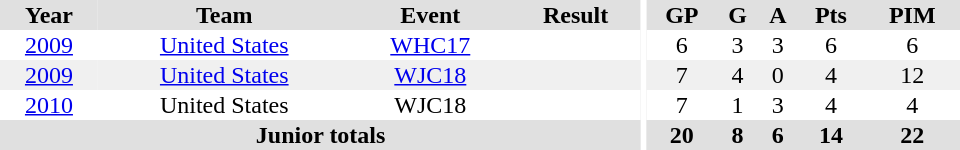<table border="0" cellpadding="1" cellspacing="0" ID="Table3" style="text-align:center; width:40em">
<tr ALIGN="center" bgcolor="#e0e0e0">
<th>Year</th>
<th>Team</th>
<th>Event</th>
<th>Result</th>
<th rowspan="99" bgcolor="#ffffff"></th>
<th>GP</th>
<th>G</th>
<th>A</th>
<th>Pts</th>
<th>PIM</th>
</tr>
<tr>
<td><a href='#'>2009</a></td>
<td><a href='#'>United States</a></td>
<td><a href='#'>WHC17</a></td>
<td></td>
<td>6</td>
<td>3</td>
<td>3</td>
<td>6</td>
<td>6</td>
</tr>
<tr bgcolor="#f0f0f0">
<td><a href='#'>2009</a></td>
<td><a href='#'>United States</a></td>
<td><a href='#'>WJC18</a></td>
<td></td>
<td>7</td>
<td>4</td>
<td>0</td>
<td>4</td>
<td>12</td>
</tr>
<tr>
<td><a href='#'>2010</a></td>
<td>United States</td>
<td>WJC18</td>
<td></td>
<td>7</td>
<td>1</td>
<td>3</td>
<td>4</td>
<td>4</td>
</tr>
<tr bgcolor="#e0e0e0">
<th colspan=4>Junior totals</th>
<th>20</th>
<th>8</th>
<th>6</th>
<th>14</th>
<th>22</th>
</tr>
</table>
